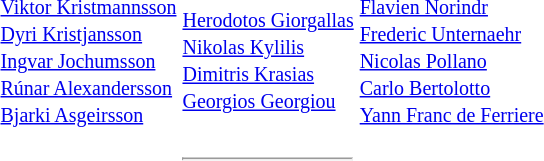<table>
<tr>
<th scope=row style="text-align:left"></th>
<td><br><small><a href='#'>Viktor Kristmannsson</a><br><a href='#'>Dyri Kristjansson</a><br><a href='#'>Ingvar Jochumsson</a><br><a href='#'>Rúnar Alexandersson</a><br><a href='#'>Bjarki Asgeirsson</a></small></td>
<td><br><small><a href='#'>Herodotos Giorgallas</a><br><a href='#'>Nikolas Kylilis</a><br><a href='#'>Dimitris Krasias</a><br><a href='#'>Georgios Georgiou</a></small></td>
<td><br><small><a href='#'>Flavien Norindr</a><br><a href='#'>Frederic Unternaehr</a><br><a href='#'>Nicolas Pollano</a><br><a href='#'>Carlo Bertolotto</a><br><a href='#'>Yann Franc de Ferriere</a></small></td>
</tr>
<tr>
<th scope=row style="text-align:left"></th>
<td></td>
<td></td>
<td></td>
</tr>
<tr>
<th scope=row style="text-align:left"></th>
<td></td>
<td></td>
<td></td>
</tr>
<tr>
<th scope=row style="text-align:left"></th>
<td></td>
<td><hr></td>
<td></td>
</tr>
<tr>
<th scope=row style="text-align:left"></th>
<td></td>
<td></td>
<td></td>
</tr>
<tr>
<th scope=row style="text-align:left"></th>
<td></td>
<td></td>
<td></td>
</tr>
<tr>
<th scope=row style="text-align:left"></th>
<td></td>
<td></td>
<td></td>
</tr>
<tr>
<th scope=row style="text-align:left"></th>
<td></td>
<td></td>
<td></td>
</tr>
</table>
